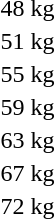<table>
<tr>
<td>48 kg</td>
<td></td>
<td></td>
<td></td>
</tr>
<tr>
<td>51 kg</td>
<td></td>
<td></td>
<td></td>
</tr>
<tr>
<td>55 kg</td>
<td></td>
<td></td>
<td></td>
</tr>
<tr>
<td>59 kg</td>
<td></td>
<td></td>
<td></td>
</tr>
<tr>
<td>63 kg</td>
<td></td>
<td></td>
<td></td>
</tr>
<tr>
<td>67 kg</td>
<td></td>
<td></td>
<td></td>
</tr>
<tr>
<td>72 kg</td>
<td></td>
<td></td>
<td></td>
</tr>
</table>
